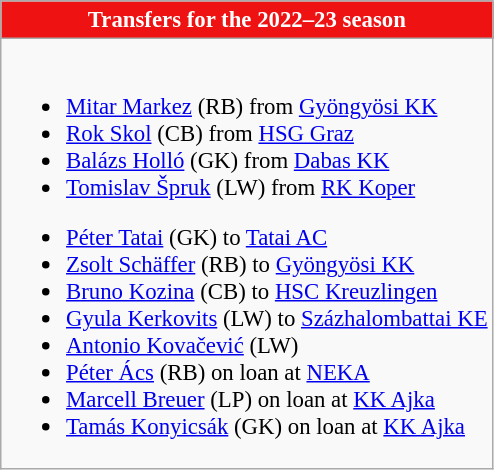<table class="wikitable collapsible collapsed" style="font-size:95%">
<tr>
<th style="color:white; background:#EE1212"><strong>Transfers for the 2022–23 season</strong></th>
</tr>
<tr>
<td><br>
<ul><li> <a href='#'>Mitar Markez</a> (RB) from  <a href='#'>Gyöngyösi KK</a></li><li> <a href='#'>Rok Skol</a> (CB) from  <a href='#'>HSG Graz</a></li><li> <a href='#'>Balázs Holló</a> (GK) from  <a href='#'>Dabas KK</a></li><li> <a href='#'>Tomislav Špruk</a> (LW) from  <a href='#'>RK Koper</a></li></ul><ul><li> <a href='#'>Péter Tatai</a> (GK) to  <a href='#'>Tatai AC</a></li><li> <a href='#'>Zsolt Schäffer</a> (RB) to  <a href='#'>Gyöngyösi KK</a></li><li> <a href='#'>Bruno Kozina</a> (CB) to  <a href='#'>HSC Kreuzlingen</a></li><li> <a href='#'>Gyula Kerkovits</a> (LW) to  <a href='#'>Százhalombattai KE</a></li><li> <a href='#'>Antonio Kovačević</a> (LW)</li><li> <a href='#'>Péter Ács</a> (RB) on loan at  <a href='#'>NEKA</a></li><li> <a href='#'>Marcell Breuer</a> (LP) on loan at  <a href='#'>KK Ajka</a></li><li> <a href='#'>Tamás Konyicsák</a> (GK) on loan at  <a href='#'>KK Ajka</a></li></ul></td>
</tr>
</table>
